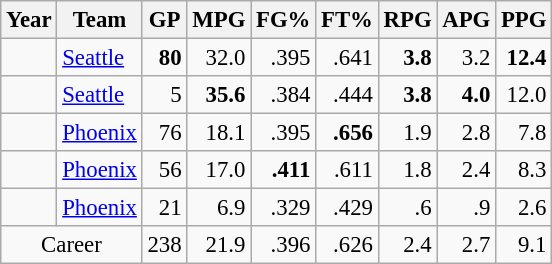<table class="wikitable sortable" style="font-size:95%; text-align:right;">
<tr>
<th>Year</th>
<th>Team</th>
<th>GP</th>
<th>MPG</th>
<th>FG%</th>
<th>FT%</th>
<th>RPG</th>
<th>APG</th>
<th>PPG</th>
</tr>
<tr>
<td style="text-align:left;"></td>
<td style="text-align:left;"><a href='#'>Seattle</a></td>
<td><strong>80</strong></td>
<td>32.0</td>
<td>.395</td>
<td>.641</td>
<td><strong>3.8</strong></td>
<td>3.2</td>
<td><strong>12.4</strong></td>
</tr>
<tr>
<td style="text-align:left;"></td>
<td style="text-align:left;"><a href='#'>Seattle</a></td>
<td>5</td>
<td><strong>35.6</strong></td>
<td>.384</td>
<td>.444</td>
<td><strong>3.8</strong></td>
<td><strong>4.0</strong></td>
<td>12.0</td>
</tr>
<tr>
<td style="text-align:left;"></td>
<td style="text-align:left;"><a href='#'>Phoenix</a></td>
<td>76</td>
<td>18.1</td>
<td>.395</td>
<td><strong>.656</strong></td>
<td>1.9</td>
<td>2.8</td>
<td>7.8</td>
</tr>
<tr>
<td style="text-align:left;"></td>
<td style="text-align:left;"><a href='#'>Phoenix</a></td>
<td>56</td>
<td>17.0</td>
<td><strong>.411</strong></td>
<td>.611</td>
<td>1.8</td>
<td>2.4</td>
<td>8.3</td>
</tr>
<tr>
<td style="text-align:left;"></td>
<td style="text-align:left;"><a href='#'>Phoenix</a></td>
<td>21</td>
<td>6.9</td>
<td>.329</td>
<td>.429</td>
<td>.6</td>
<td>.9</td>
<td>2.6</td>
</tr>
<tr class="sortbottom">
<td style="text-align:center;" colspan="2">Career</td>
<td>238</td>
<td>21.9</td>
<td>.396</td>
<td>.626</td>
<td>2.4</td>
<td>2.7</td>
<td>9.1</td>
</tr>
</table>
